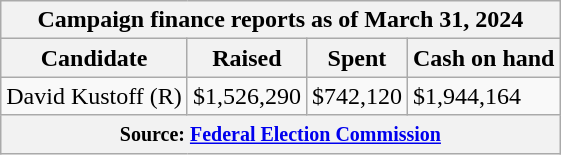<table class="wikitable sortable">
<tr>
<th colspan=4>Campaign finance reports as of March 31, 2024</th>
</tr>
<tr style="text-align:center;">
<th>Candidate</th>
<th>Raised</th>
<th>Spent</th>
<th>Cash on hand</th>
</tr>
<tr>
<td>David Kustoff (R)</td>
<td>$1,526,290</td>
<td>$742,120</td>
<td>$1,944,164</td>
</tr>
<tr>
<th colspan="4"><small>Source: <a href='#'>Federal Election Commission</a></small></th>
</tr>
</table>
